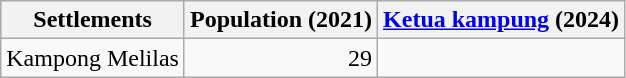<table class="wikitable">
<tr>
<th>Settlements</th>
<th>Population (2021)</th>
<th><a href='#'>Ketua kampung</a> (2024)</th>
</tr>
<tr>
<td>Kampong Melilas</td>
<td align="right">29</td>
<td></td>
</tr>
</table>
